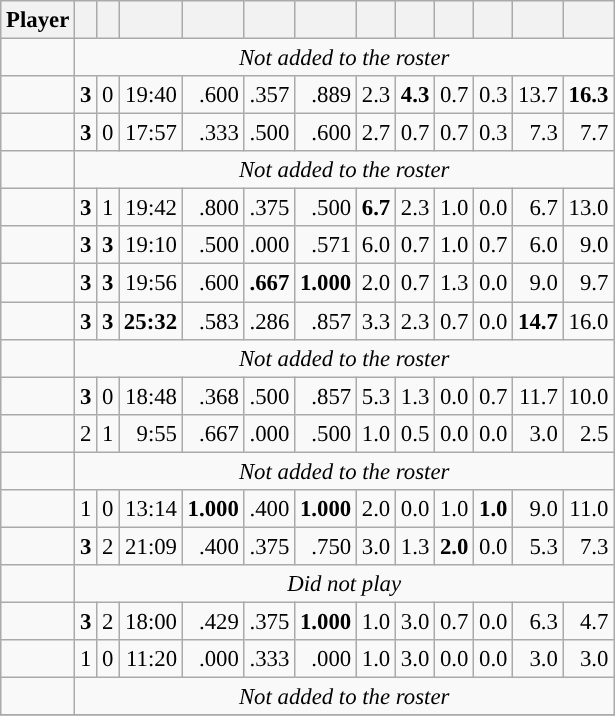<table class="wikitable sortable" style="font-size:95%; text-align:right;">
<tr>
<th>Player</th>
<th></th>
<th></th>
<th></th>
<th></th>
<th></th>
<th></th>
<th></th>
<th></th>
<th></th>
<th></th>
<th></th>
<th></th>
</tr>
<tr>
<td><strong></strong></td>
<td colspan=12 data-sort-value="-50" style="text-align:center"><em>Not added to the roster</em></td>
</tr>
<tr>
<td><strong></strong></td>
<td><strong>3</strong></td>
<td>0</td>
<td>19:40</td>
<td>.600</td>
<td>.357</td>
<td>.889</td>
<td>2.3</td>
<td><strong>4.3</strong></td>
<td>0.7</td>
<td>0.3</td>
<td>13.7</td>
<td><strong>16.3</strong></td>
</tr>
<tr>
<td><strong></strong></td>
<td><strong>3</strong></td>
<td>0</td>
<td>17:57</td>
<td>.333</td>
<td>.500</td>
<td>.600</td>
<td>2.7</td>
<td>0.7</td>
<td>0.7</td>
<td>0.3</td>
<td>7.3</td>
<td>7.7</td>
</tr>
<tr>
<td><strong></strong></td>
<td colspan=12 data-sort-value="-50" style="text-align:center"><em>Not added to the roster</em></td>
</tr>
<tr>
<td><strong></strong></td>
<td><strong>3</strong></td>
<td>1</td>
<td>19:42</td>
<td>.800</td>
<td>.375</td>
<td>.500</td>
<td><strong>6.7</strong></td>
<td>2.3</td>
<td>1.0</td>
<td>0.0</td>
<td>6.7</td>
<td>13.0</td>
</tr>
<tr>
<td><strong></strong></td>
<td><strong>3</strong></td>
<td><strong>3</strong></td>
<td>19:10</td>
<td>.500</td>
<td>.000</td>
<td>.571</td>
<td>6.0</td>
<td>0.7</td>
<td>1.0</td>
<td>0.7</td>
<td>6.0</td>
<td>9.0</td>
</tr>
<tr>
<td><strong></strong></td>
<td><strong>3</strong></td>
<td><strong>3</strong></td>
<td>19:56</td>
<td>.600</td>
<td><strong>.667</strong></td>
<td><strong>1.000</strong></td>
<td>2.0</td>
<td>0.7</td>
<td>1.3</td>
<td>0.0</td>
<td>9.0</td>
<td>9.7</td>
</tr>
<tr>
<td><strong></strong></td>
<td><strong>3</strong></td>
<td><strong>3</strong></td>
<td><strong>25:32</strong></td>
<td>.583</td>
<td>.286</td>
<td>.857</td>
<td>3.3</td>
<td>2.3</td>
<td>0.7</td>
<td>0.0</td>
<td><strong>14.7</strong></td>
<td>16.0</td>
</tr>
<tr>
<td><strong></strong></td>
<td colspan=12 data-sort-value="-50"f style="text-align:center"><em>Not added to the roster</em></td>
</tr>
<tr>
<td><strong></strong></td>
<td><strong>3</strong></td>
<td>0</td>
<td>18:48</td>
<td>.368</td>
<td>.500</td>
<td>.857</td>
<td>5.3</td>
<td>1.3</td>
<td>0.0</td>
<td>0.7</td>
<td>11.7</td>
<td>10.0</td>
</tr>
<tr>
<td><strong></strong></td>
<td>2</td>
<td>1</td>
<td>9:55</td>
<td>.667</td>
<td>.000</td>
<td>.500</td>
<td>1.0</td>
<td>0.5</td>
<td>0.0</td>
<td>0.0</td>
<td>3.0</td>
<td>2.5</td>
</tr>
<tr>
<td><strong></strong></td>
<td colspan=12 data-sort-value="-50" style="text-align:center"><em>Not added to the roster</em></td>
</tr>
<tr>
<td><strong></strong></td>
<td>1</td>
<td>0</td>
<td>13:14</td>
<td><strong>1.000</strong></td>
<td>.400</td>
<td><strong>1.000</strong></td>
<td>2.0</td>
<td>0.0</td>
<td>1.0</td>
<td><strong>1.0</strong></td>
<td>9.0</td>
<td>11.0</td>
</tr>
<tr>
<td><strong></strong></td>
<td><strong>3</strong></td>
<td>2</td>
<td>21:09</td>
<td>.400</td>
<td>.375</td>
<td>.750</td>
<td>3.0</td>
<td>1.3</td>
<td><strong>2.0</strong></td>
<td>0.0</td>
<td>5.3</td>
<td>7.3</td>
</tr>
<tr>
<td><strong></strong></td>
<td colspan=12 data-sort-value="-50" style="text-align:center"><em>Did not play</em></td>
</tr>
<tr>
<td><strong></strong></td>
<td><strong>3</strong></td>
<td>2</td>
<td>18:00</td>
<td>.429</td>
<td>.375</td>
<td><strong>1.000</strong></td>
<td>1.0</td>
<td>3.0</td>
<td>0.7</td>
<td>0.0</td>
<td>6.3</td>
<td>4.7</td>
</tr>
<tr>
<td><strong></strong></td>
<td>1</td>
<td>0</td>
<td>11:20</td>
<td>.000</td>
<td>.333</td>
<td>.000</td>
<td>1.0</td>
<td>3.0</td>
<td>0.0</td>
<td>0.0</td>
<td>3.0</td>
<td>3.0</td>
</tr>
<tr>
<td><strong></strong></td>
<td colspan=12 data-sort-value="-50" style="text-align:center"><em>Not added to the roster</em></td>
</tr>
<tr>
</tr>
</table>
